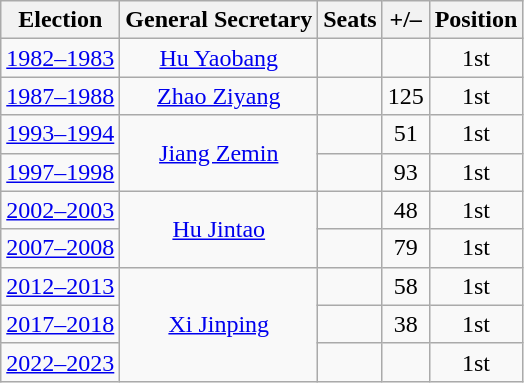<table class=wikitable style=text-align:center>
<tr>
<th>Election</th>
<th>General Secretary</th>
<th>Seats</th>
<th>+/–</th>
<th>Position</th>
</tr>
<tr>
<td><a href='#'>1982–1983</a></td>
<td><a href='#'>Hu Yaobang</a></td>
<td></td>
<td></td>
<td> 1st</td>
</tr>
<tr>
<td><a href='#'>1987–1988</a></td>
<td><a href='#'>Zhao Ziyang</a></td>
<td></td>
<td> 125</td>
<td> 1st</td>
</tr>
<tr>
<td><a href='#'>1993–1994</a></td>
<td rowspan="2"><a href='#'>Jiang Zemin</a></td>
<td></td>
<td> 51</td>
<td> 1st</td>
</tr>
<tr>
<td><a href='#'>1997–1998</a></td>
<td></td>
<td> 93</td>
<td> 1st</td>
</tr>
<tr>
<td><a href='#'>2002–2003</a></td>
<td rowspan="2"><a href='#'>Hu Jintao</a></td>
<td></td>
<td> 48</td>
<td> 1st</td>
</tr>
<tr>
<td><a href='#'>2007–2008</a></td>
<td></td>
<td> 79</td>
<td> 1st</td>
</tr>
<tr>
<td><a href='#'>2012–2013</a></td>
<td rowspan="3"><a href='#'>Xi Jinping</a></td>
<td></td>
<td> 58</td>
<td> 1st</td>
</tr>
<tr>
<td><a href='#'>2017–2018</a></td>
<td></td>
<td> 38</td>
<td> 1st</td>
</tr>
<tr>
<td><a href='#'>2022–2023</a></td>
<td></td>
<td></td>
<td> 1st</td>
</tr>
</table>
